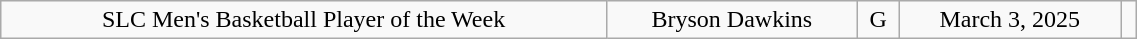<table class="wikitable" style="width: 60%;text-align: center;">
<tr align="center">
<td rowspan="1">SLC Men's Basketball Player of the Week</td>
<td>Bryson Dawkins</td>
<td>G</td>
<td>March 3, 2025</td>
<td></td>
</tr>
</table>
